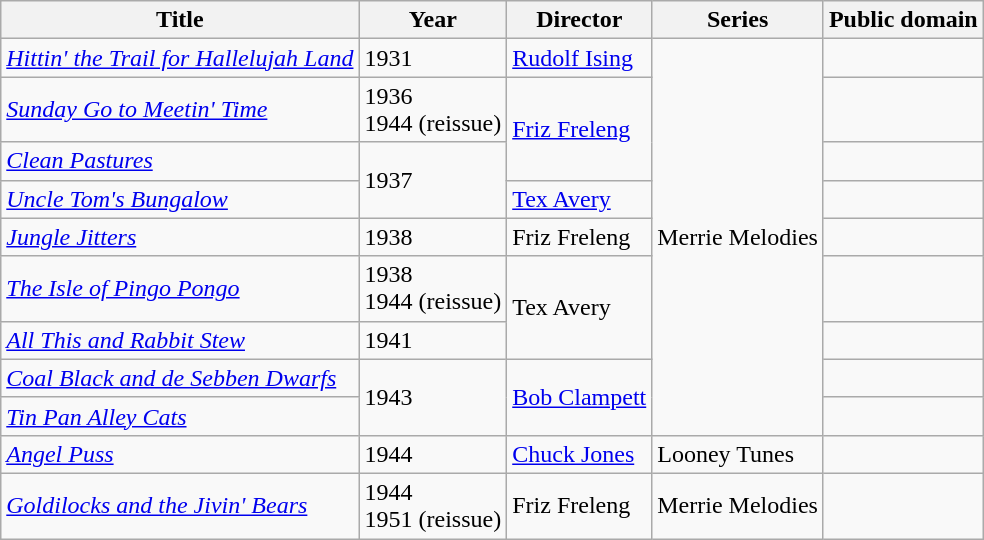<table class="wikitable">
<tr>
<th scope="col">Title</th>
<th scope="col">Year</th>
<th scope="col">Director</th>
<th scope="col">Series</th>
<th scope="col">Public domain</th>
</tr>
<tr>
<td scope="row"><em><a href='#'>Hittin' the Trail for Hallelujah Land</a></em></td>
<td>1931</td>
<td><a href='#'>Rudolf Ising</a></td>
<td rowspan="9">Merrie Melodies</td>
<td></td>
</tr>
<tr>
<td scope="row"><em><a href='#'>Sunday Go to Meetin' Time</a></em></td>
<td>1936<br>1944 (reissue)</td>
<td rowspan="2"><a href='#'>Friz Freleng</a></td>
<td></td>
</tr>
<tr>
<td scope="row"><em><a href='#'>Clean Pastures</a></em></td>
<td rowspan="2">1937</td>
<td></td>
</tr>
<tr>
<td scope="row"><em><a href='#'>Uncle Tom's Bungalow</a></em></td>
<td><a href='#'>Tex Avery</a></td>
<td></td>
</tr>
<tr>
<td scope="row"><em><a href='#'>Jungle Jitters</a></em></td>
<td>1938</td>
<td>Friz Freleng</td>
<td></td>
</tr>
<tr>
<td scope="row"><em><a href='#'>The Isle of Pingo Pongo</a></em></td>
<td>1938<br>1944 (reissue)</td>
<td rowspan="2">Tex Avery</td>
<td></td>
</tr>
<tr>
<td scope="row"><em><a href='#'>All This and Rabbit Stew</a></em></td>
<td>1941</td>
<td></td>
</tr>
<tr>
<td scope="row"><em><a href='#'>Coal Black and de Sebben Dwarfs</a></em></td>
<td rowspan="2">1943</td>
<td rowspan=2><a href='#'>Bob Clampett</a></td>
<td></td>
</tr>
<tr>
<td scope="row"><em><a href='#'>Tin Pan Alley Cats</a></em></td>
<td></td>
</tr>
<tr>
<td scope="row"><em><a href='#'>Angel Puss</a></em></td>
<td>1944</td>
<td><a href='#'>Chuck Jones</a></td>
<td>Looney Tunes</td>
<td></td>
</tr>
<tr>
<td scope="row"><em><a href='#'>Goldilocks and the Jivin' Bears</a></em></td>
<td>1944<br>1951 (reissue)</td>
<td>Friz Freleng</td>
<td>Merrie Melodies</td>
<td></td>
</tr>
</table>
